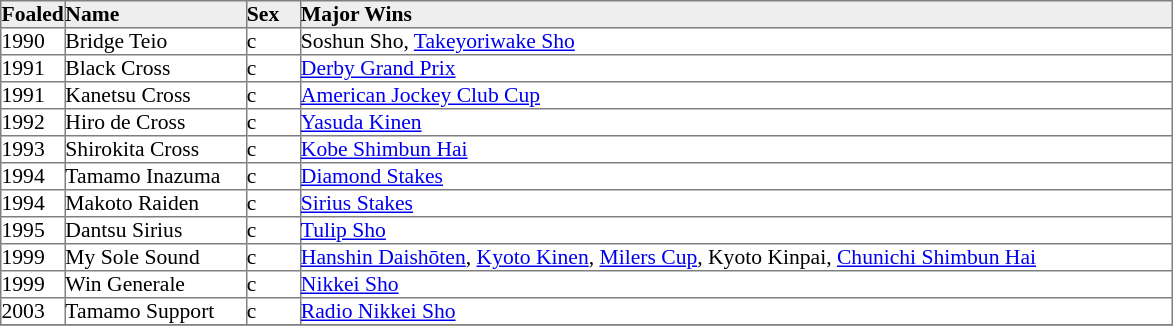<table border="1" cellpadding="0" style="border-collapse: collapse; font-size:90%">
<tr style="background:#eee;">
<td style="width:35px;"><strong>Foaled</strong></td>
<td style="width:120px;"><strong>Name</strong></td>
<td style="width:35px;"><strong>Sex</strong></td>
<td style="width:580px;"><strong>Major Wins</strong></td>
</tr>
<tr>
<td>1990</td>
<td>Bridge Teio</td>
<td>c</td>
<td>Soshun Sho, <a href='#'>Takeyoriwake Sho</a></td>
</tr>
<tr>
<td>1991</td>
<td>Black Cross</td>
<td>c</td>
<td><a href='#'>Derby Grand Prix</a></td>
</tr>
<tr>
<td>1991</td>
<td>Kanetsu Cross</td>
<td>c</td>
<td><a href='#'>American Jockey Club Cup</a></td>
</tr>
<tr>
<td>1992</td>
<td>Hiro de Cross</td>
<td>c</td>
<td><a href='#'>Yasuda Kinen</a></td>
</tr>
<tr>
<td>1993</td>
<td>Shirokita Cross</td>
<td>c</td>
<td><a href='#'>Kobe Shimbun Hai</a></td>
</tr>
<tr>
<td>1994</td>
<td>Tamamo Inazuma</td>
<td>c</td>
<td><a href='#'>Diamond Stakes</a></td>
</tr>
<tr>
<td>1994</td>
<td>Makoto Raiden</td>
<td>c</td>
<td><a href='#'>Sirius Stakes</a></td>
</tr>
<tr>
<td>1995</td>
<td>Dantsu Sirius</td>
<td>c</td>
<td><a href='#'>Tulip Sho</a></td>
</tr>
<tr>
<td>1999</td>
<td>My Sole Sound</td>
<td>c</td>
<td><a href='#'>Hanshin Daishōten</a>, <a href='#'>Kyoto Kinen</a>, <a href='#'>Milers Cup</a>, Kyoto Kinpai, <a href='#'>Chunichi Shimbun Hai</a></td>
</tr>
<tr>
<td>1999</td>
<td>Win Generale</td>
<td>c</td>
<td><a href='#'>Nikkei Sho</a></td>
</tr>
<tr>
<td>2003</td>
<td>Tamamo Support</td>
<td>c</td>
<td><a href='#'>Radio Nikkei Sho</a></td>
</tr>
<tr>
</tr>
</table>
